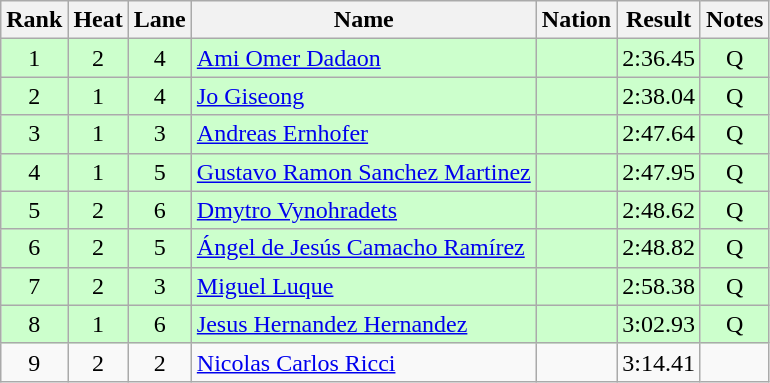<table class="wikitable sortable" style="text-align:center">
<tr>
<th>Rank</th>
<th>Heat</th>
<th>Lane</th>
<th>Name</th>
<th>Nation</th>
<th>Result</th>
<th>Notes</th>
</tr>
<tr bgcolor=ccffcc>
<td>1</td>
<td>2</td>
<td>4</td>
<td align="left"><a href='#'>Ami Omer Dadaon</a></td>
<td align="left"></td>
<td>2:36.45</td>
<td>Q</td>
</tr>
<tr bgcolor=ccffcc>
<td>2</td>
<td>1</td>
<td>4</td>
<td align="left"><a href='#'>Jo Giseong</a></td>
<td align="left"></td>
<td>2:38.04</td>
<td>Q</td>
</tr>
<tr bgcolor=ccffcc>
<td>3</td>
<td>1</td>
<td>3</td>
<td align="left"><a href='#'>Andreas Ernhofer</a></td>
<td align="left"></td>
<td>2:47.64</td>
<td>Q</td>
</tr>
<tr bgcolor=ccffcc>
<td>4</td>
<td>1</td>
<td>5</td>
<td align="left"><a href='#'>Gustavo Ramon Sanchez Martinez</a></td>
<td align="left"></td>
<td>2:47.95</td>
<td>Q</td>
</tr>
<tr bgcolor=ccffcc>
<td>5</td>
<td>2</td>
<td>6</td>
<td align="left"><a href='#'>Dmytro Vynohradets</a></td>
<td align="left"></td>
<td>2:48.62</td>
<td>Q</td>
</tr>
<tr bgcolor=ccffcc>
<td>6</td>
<td>2</td>
<td>5</td>
<td align="left"><a href='#'>Ángel de Jesús Camacho Ramírez</a></td>
<td align="left"></td>
<td>2:48.82</td>
<td>Q</td>
</tr>
<tr bgcolor=ccffcc>
<td>7</td>
<td>2</td>
<td>3</td>
<td align="left"><a href='#'>Miguel Luque</a></td>
<td align="left"></td>
<td>2:58.38</td>
<td>Q</td>
</tr>
<tr bgcolor=ccffcc>
<td>8</td>
<td>1</td>
<td>6</td>
<td align="left"><a href='#'>Jesus Hernandez Hernandez</a></td>
<td align="left"></td>
<td>3:02.93</td>
<td>Q</td>
</tr>
<tr>
<td>9</td>
<td>2</td>
<td>2</td>
<td align="left"><a href='#'>Nicolas Carlos Ricci</a></td>
<td align="left"></td>
<td>3:14.41</td>
<td></td>
</tr>
</table>
